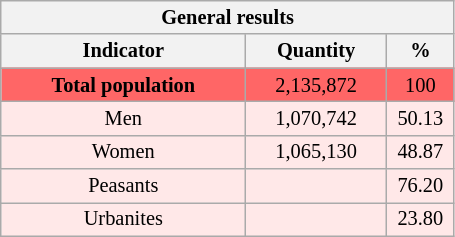<table class="wikitable" id="cx9" style="text-align:center;clear:all; margin-right:8px; font-size:85%;" width="24%">
<tr>
<th colspan="8">General results</th>
</tr>
<tr>
<th width="35%">Indicator</th>
<th width="20%">Quantity</th>
<th width="5%">%</th>
</tr>
<tr bgcolor="#FF6666">
<td><strong>Total population</strong></td>
<td align="center">2,135,872</td>
<td align="center">100</td>
</tr>
<tr bgcolor="#FFE8E8">
<td>Men</td>
<td align="center">1,070,742</td>
<td align="center">50.13</td>
</tr>
<tr bgcolor="#FFE8E8">
<td>Women</td>
<td align="center">1,065,130</td>
<td align="center">48.87</td>
</tr>
<tr bgcolor="#FFE8E8">
<td>Peasants</td>
<td align="center"></td>
<td align="center">76.20</td>
</tr>
<tr bgcolor="#FFE8E8">
<td>Urbanites</td>
<td align="center"></td>
<td align="center">23.80</td>
</tr>
</table>
